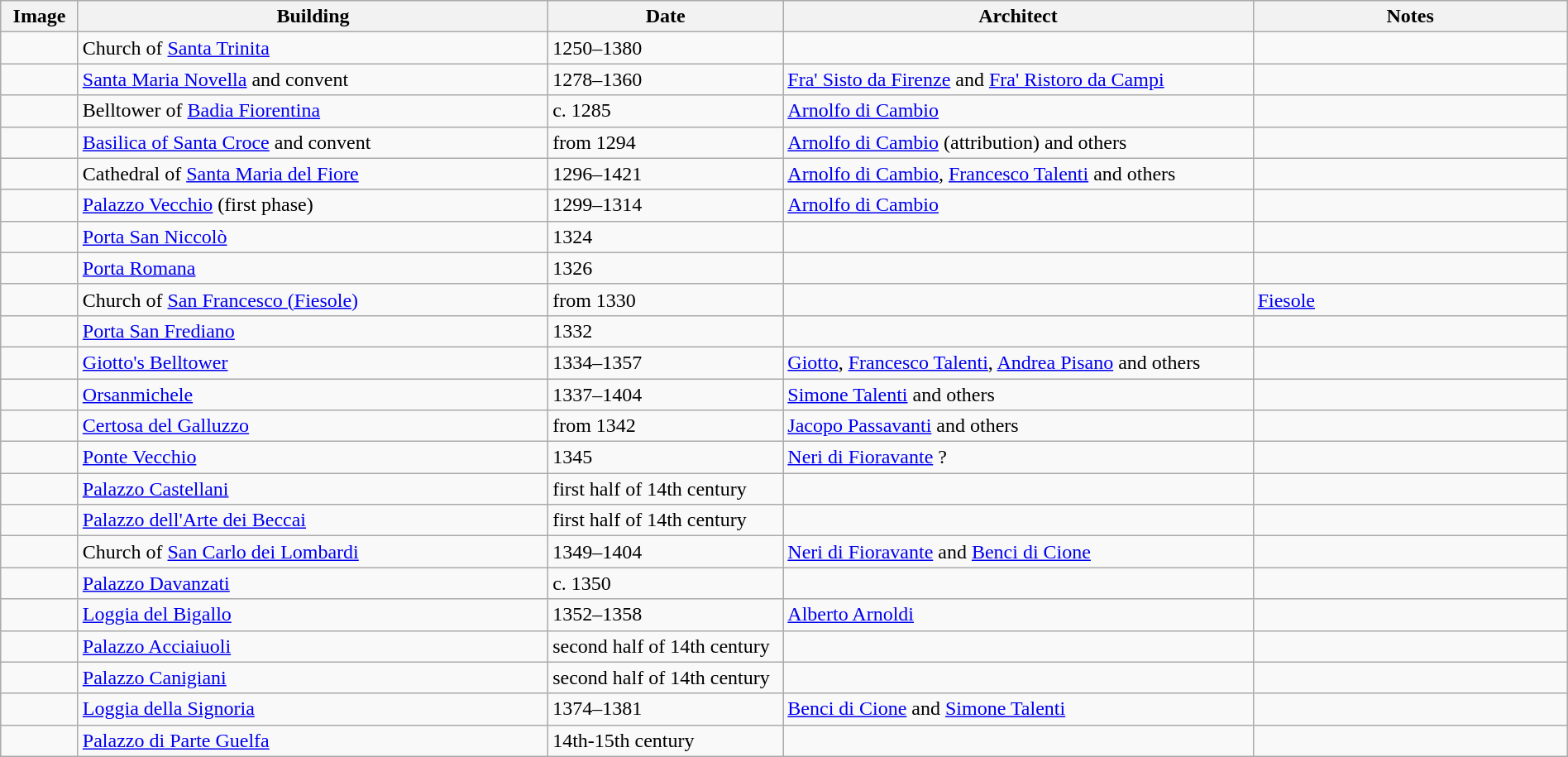<table class="wikitable" width="100%">
<tr>
<th style="width:55px">Image</th>
<th style="width:30%">Building</th>
<th style="width:15%">Date</th>
<th style="width:30%">Architect</th>
<th>Notes</th>
</tr>
<tr>
<td></td>
<td>Church of <a href='#'>Santa Trinita</a></td>
<td>1250–1380</td>
<td></td>
<td></td>
</tr>
<tr>
<td></td>
<td><a href='#'>Santa Maria Novella</a> and convent</td>
<td>1278–1360</td>
<td><a href='#'>Fra' Sisto da Firenze</a> and <a href='#'>Fra' Ristoro da Campi</a></td>
<td></td>
</tr>
<tr>
<td></td>
<td>Belltower of <a href='#'>Badia Fiorentina</a></td>
<td>c. 1285</td>
<td><a href='#'>Arnolfo di Cambio</a></td>
<td></td>
</tr>
<tr>
<td></td>
<td><a href='#'>Basilica of Santa Croce</a> and convent</td>
<td>from 1294</td>
<td><a href='#'>Arnolfo di Cambio</a> (attribution) and others</td>
<td></td>
</tr>
<tr>
<td></td>
<td>Cathedral of <a href='#'>Santa Maria del Fiore</a></td>
<td>1296–1421</td>
<td><a href='#'>Arnolfo di Cambio</a>, <a href='#'>Francesco Talenti</a> and others</td>
<td></td>
</tr>
<tr>
<td></td>
<td><a href='#'>Palazzo Vecchio</a> (first phase)</td>
<td>1299–1314</td>
<td><a href='#'>Arnolfo di Cambio</a></td>
<td></td>
</tr>
<tr>
<td></td>
<td><a href='#'>Porta San Niccolò</a></td>
<td>1324</td>
<td></td>
<td></td>
</tr>
<tr>
<td></td>
<td><a href='#'>Porta Romana</a></td>
<td>1326</td>
<td></td>
<td></td>
</tr>
<tr>
<td></td>
<td>Church of <a href='#'>San Francesco (Fiesole)</a></td>
<td>from 1330</td>
<td></td>
<td><a href='#'>Fiesole</a></td>
</tr>
<tr>
<td></td>
<td><a href='#'>Porta San Frediano</a></td>
<td>1332</td>
<td></td>
<td></td>
</tr>
<tr>
<td></td>
<td><a href='#'>Giotto's Belltower</a></td>
<td>1334–1357</td>
<td><a href='#'>Giotto</a>, <a href='#'>Francesco Talenti</a>, <a href='#'>Andrea Pisano</a> and others</td>
<td></td>
</tr>
<tr>
<td></td>
<td><a href='#'>Orsanmichele</a></td>
<td>1337–1404</td>
<td><a href='#'>Simone Talenti</a> and others</td>
<td></td>
</tr>
<tr>
<td></td>
<td><a href='#'>Certosa del Galluzzo</a></td>
<td>from 1342</td>
<td><a href='#'>Jacopo Passavanti</a> and others</td>
<td></td>
</tr>
<tr>
<td></td>
<td><a href='#'>Ponte Vecchio</a></td>
<td>1345</td>
<td><a href='#'>Neri di Fioravante</a> ?</td>
<td></td>
</tr>
<tr>
<td></td>
<td><a href='#'>Palazzo Castellani</a></td>
<td>first half of 14th century</td>
<td></td>
<td></td>
</tr>
<tr>
<td></td>
<td><a href='#'>Palazzo dell'Arte dei Beccai</a></td>
<td>first half of 14th century</td>
<td></td>
<td></td>
</tr>
<tr>
<td></td>
<td>Church of <a href='#'>San Carlo dei Lombardi</a></td>
<td>1349–1404</td>
<td><a href='#'>Neri di Fioravante</a> and <a href='#'>Benci di Cione</a></td>
<td></td>
</tr>
<tr>
<td></td>
<td><a href='#'>Palazzo Davanzati</a></td>
<td>c. 1350</td>
<td></td>
<td></td>
</tr>
<tr>
<td></td>
<td><a href='#'>Loggia del Bigallo</a></td>
<td>1352–1358</td>
<td><a href='#'>Alberto Arnoldi</a></td>
<td></td>
</tr>
<tr>
<td></td>
<td><a href='#'>Palazzo Acciaiuoli</a></td>
<td>second half of 14th century</td>
<td></td>
<td></td>
</tr>
<tr>
<td></td>
<td><a href='#'>Palazzo Canigiani</a></td>
<td>second half of 14th century</td>
<td></td>
<td></td>
</tr>
<tr>
<td></td>
<td><a href='#'>Loggia della Signoria</a></td>
<td>1374–1381</td>
<td><a href='#'>Benci di Cione</a> and <a href='#'>Simone Talenti</a></td>
<td></td>
</tr>
<tr>
<td></td>
<td><a href='#'>Palazzo di Parte Guelfa</a></td>
<td>14th-15th century</td>
<td></td>
<td></td>
</tr>
</table>
